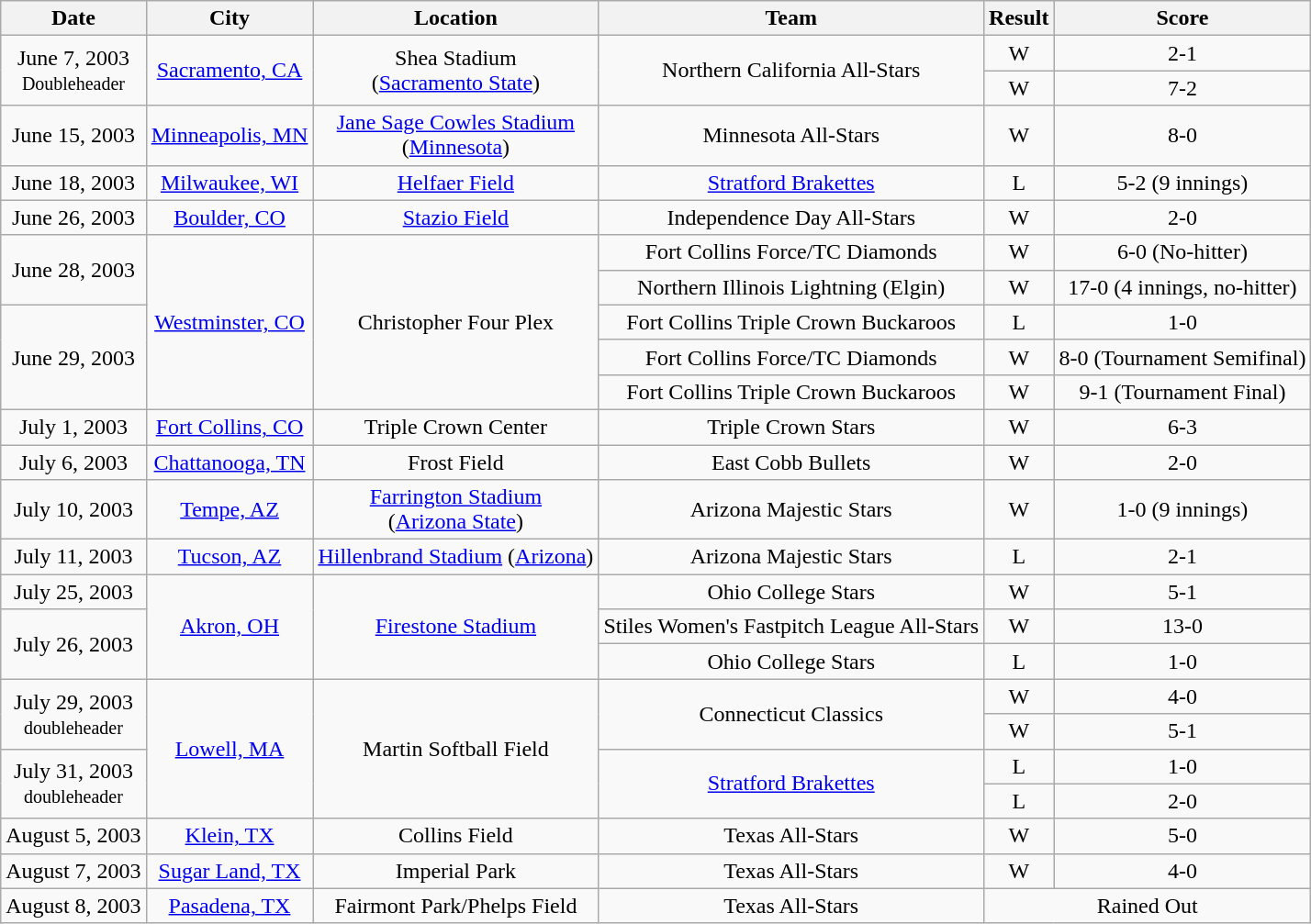<table class="wikitable" style="text-align:center">
<tr>
<th>Date</th>
<th>City</th>
<th>Location</th>
<th>Team</th>
<th>Result</th>
<th>Score</th>
</tr>
<tr>
<td rowspan="2">June 7, 2003<br><small>Doubleheader</small></td>
<td rowspan="2"><a href='#'>Sacramento, CA</a></td>
<td rowspan="2">Shea Stadium<br>(<a href='#'>Sacramento State</a>)</td>
<td rowspan="2">Northern California All-Stars</td>
<td>W</td>
<td>2-1</td>
</tr>
<tr>
<td>W</td>
<td>7-2</td>
</tr>
<tr>
<td>June 15, 2003</td>
<td><a href='#'>Minneapolis, MN</a></td>
<td><a href='#'>Jane Sage Cowles Stadium</a><br> (<a href='#'>Minnesota</a>)</td>
<td>Minnesota All-Stars</td>
<td>W</td>
<td>8-0</td>
</tr>
<tr>
<td>June 18, 2003</td>
<td><a href='#'>Milwaukee, WI</a></td>
<td><a href='#'>Helfaer Field</a></td>
<td><a href='#'>Stratford Brakettes</a></td>
<td>L</td>
<td>5-2 (9 innings)</td>
</tr>
<tr>
<td>June 26, 2003</td>
<td><a href='#'>Boulder, CO</a></td>
<td><a href='#'>Stazio Field</a></td>
<td>Independence Day All-Stars</td>
<td>W</td>
<td>2-0</td>
</tr>
<tr>
<td rowspan=2>June 28, 2003</td>
<td rowspan=5><a href='#'>Westminster, CO</a></td>
<td rowspan=5>Christopher Four Plex</td>
<td>Fort Collins Force/TC Diamonds</td>
<td>W</td>
<td>6-0 (No-hitter)</td>
</tr>
<tr>
<td>Northern Illinois Lightning (Elgin)</td>
<td>W</td>
<td>17-0 (4 innings, no-hitter)</td>
</tr>
<tr>
<td rowspan=3>June 29, 2003</td>
<td>Fort Collins Triple Crown Buckaroos</td>
<td>L</td>
<td>1-0</td>
</tr>
<tr>
<td>Fort Collins Force/TC Diamonds</td>
<td>W</td>
<td>8-0 (Tournament Semifinal)</td>
</tr>
<tr>
<td>Fort Collins Triple Crown Buckaroos</td>
<td>W</td>
<td>9-1 (Tournament Final)</td>
</tr>
<tr>
<td>July 1, 2003</td>
<td><a href='#'>Fort Collins, CO</a></td>
<td>Triple Crown Center</td>
<td>Triple Crown Stars</td>
<td>W</td>
<td>6-3</td>
</tr>
<tr>
<td>July 6, 2003</td>
<td><a href='#'>Chattanooga, TN</a></td>
<td>Frost Field</td>
<td>East Cobb Bullets</td>
<td>W</td>
<td>2-0</td>
</tr>
<tr>
<td>July 10, 2003</td>
<td><a href='#'>Tempe, AZ</a></td>
<td><a href='#'>Farrington Stadium</a><br> (<a href='#'>Arizona State</a>)</td>
<td>Arizona Majestic Stars</td>
<td>W</td>
<td>1-0 (9 innings)</td>
</tr>
<tr>
<td>July 11, 2003</td>
<td><a href='#'>Tucson, AZ</a></td>
<td><a href='#'>Hillenbrand Stadium</a> (<a href='#'>Arizona</a>)</td>
<td>Arizona Majestic Stars</td>
<td>L</td>
<td>2-1</td>
</tr>
<tr>
<td>July 25, 2003</td>
<td rowspan=3><a href='#'>Akron, OH</a></td>
<td rowspan=3><a href='#'>Firestone Stadium</a></td>
<td>Ohio College Stars</td>
<td>W</td>
<td>5-1</td>
</tr>
<tr>
<td rowspan=2>July 26, 2003</td>
<td>Stiles Women's Fastpitch League All-Stars</td>
<td>W</td>
<td>13-0</td>
</tr>
<tr>
<td>Ohio College Stars</td>
<td>L</td>
<td>1-0</td>
</tr>
<tr>
<td rowspan=2>July 29, 2003<br><small>doubleheader</small></td>
<td rowspan=4><a href='#'>Lowell, MA</a></td>
<td rowspan=4>Martin Softball Field</td>
<td rowspan=2>Connecticut Classics</td>
<td>W</td>
<td>4-0</td>
</tr>
<tr>
<td>W</td>
<td>5-1</td>
</tr>
<tr>
<td rowspan=2>July 31, 2003<br><small>doubleheader</small></td>
<td rowspan=2><a href='#'>Stratford Brakettes</a></td>
<td>L</td>
<td>1-0</td>
</tr>
<tr>
<td>L</td>
<td>2-0</td>
</tr>
<tr>
<td>August 5, 2003</td>
<td><a href='#'>Klein, TX</a></td>
<td>Collins Field</td>
<td>Texas All-Stars</td>
<td>W</td>
<td>5-0</td>
</tr>
<tr>
<td>August 7, 2003</td>
<td><a href='#'>Sugar Land, TX</a></td>
<td>Imperial Park</td>
<td>Texas All-Stars</td>
<td>W</td>
<td>4-0</td>
</tr>
<tr>
<td>August 8, 2003</td>
<td><a href='#'>Pasadena, TX</a></td>
<td>Fairmont Park/Phelps Field</td>
<td>Texas All-Stars</td>
<td colspan=2>Rained Out</td>
</tr>
</table>
